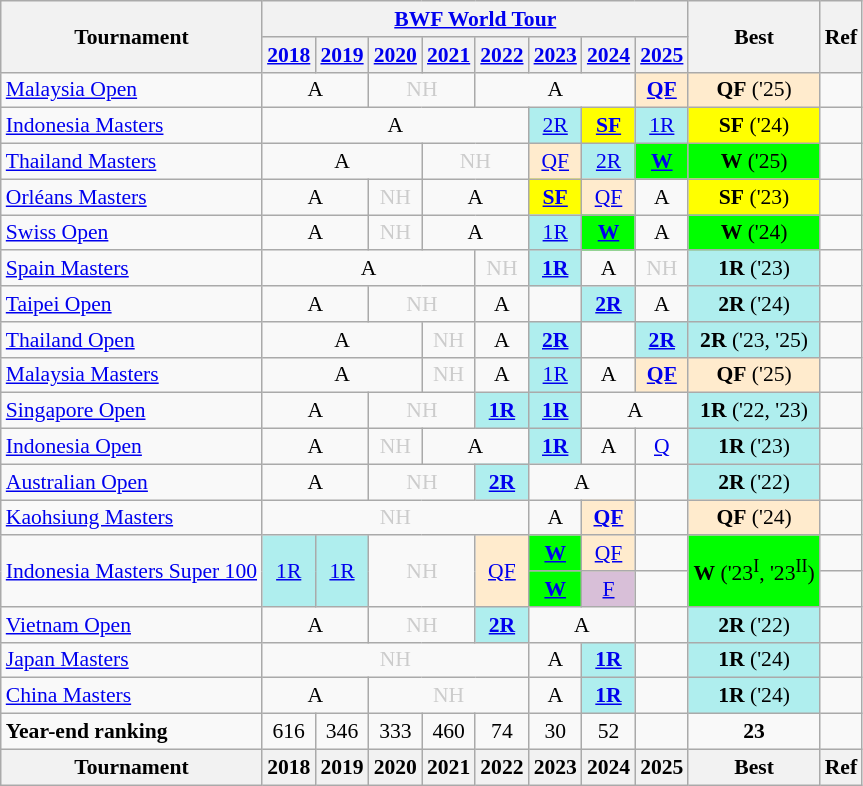<table style='font-size: 90%; text-align:center;' class='wikitable'>
<tr>
<th rowspan="2">Tournament</th>
<th colspan="8"><a href='#'>BWF World Tour</a></th>
<th rowspan="2">Best</th>
<th rowspan="2">Ref</th>
</tr>
<tr>
<th><a href='#'>2018</a></th>
<th><a href='#'>2019</a></th>
<th><a href='#'>2020</a></th>
<th><a href='#'>2021</a></th>
<th><a href='#'>2022</a></th>
<th><a href='#'>2023</a></th>
<th><a href='#'>2024</a></th>
<th><a href='#'>2025</a></th>
</tr>
<tr>
<td align=left><a href='#'>Malaysia Open</a></td>
<td colspan="2">A</td>
<td colspan="2" style=color:#ccc>NH</td>
<td colspan="3">A</td>
<td bgcolor=FFEBCD><strong><a href='#'>QF</a></strong></td>
<td bgcolor=FFEBCD><strong>QF</strong> ('25)</td>
<td></td>
</tr>
<tr>
<td align=left><a href='#'>Indonesia Masters</a></td>
<td colspan="5">A</td>
<td bgcolor=AFEEEE><a href='#'>2R</a></td>
<td bgcolor=FFFF00><strong><a href='#'>SF</a></strong></td>
<td bgcolor=AFEEEE><a href='#'>1R</a></td>
<td bgcolor=FFFF00><strong>SF</strong> ('24)</td>
<td></td>
</tr>
<tr>
<td align=left><a href='#'>Thailand Masters</a></td>
<td colspan="3">A</td>
<td colspan="2" style=color:#ccc>NH</td>
<td bgcolor=FFEBCD><a href='#'>QF</a></td>
<td bgcolor=AFEEEE><a href='#'>2R</a></td>
<td bgcolor=00FF00><a href='#'><strong>W</strong></a></td>
<td bgcolor=00FF00><strong>W</strong> ('25)</td>
<td></td>
</tr>
<tr>
<td align=left><a href='#'>Orléans Masters</a></td>
<td colspan="2">A</td>
<td style=color:#ccc>NH</td>
<td colspan="2">A</td>
<td bgcolor=FFFF00><strong><a href='#'>SF</a></strong></td>
<td bgcolor=FFEBCD><a href='#'>QF</a></td>
<td>A</td>
<td bgcolor=FFFF00><strong>SF</strong> ('23)</td>
<td></td>
</tr>
<tr>
<td align=left><a href='#'>Swiss Open</a></td>
<td colspan="2">A</td>
<td style=color:#ccc>NH</td>
<td colspan="2">A</td>
<td bgcolor=AFEEEE><a href='#'>1R</a></td>
<td bgcolor=00FF00><strong><a href='#'>W</a></strong></td>
<td>A</td>
<td bgcolor=00FF00><strong>W</strong> ('24)</td>
<td></td>
</tr>
<tr>
<td align=left><a href='#'>Spain Masters</a></td>
<td colspan="4">A</td>
<td 2022; style=color:#ccc>NH</td>
<td bgcolor=AFEEEE><strong><a href='#'>1R</a></strong></td>
<td>A</td>
<td 2025; style=color:#ccc>NH</td>
<td bgcolor=AFEEEE><strong>1R</strong> ('23)</td>
<td></td>
</tr>
<tr>
<td align=left><a href='#'>Taipei Open</a></td>
<td colspan="2">A</td>
<td colspan="2" style=color:#ccc>NH</td>
<td>A</td>
<td><a href='#'></a></td>
<td bgcolor=AFEEEE><strong><a href='#'>2R</a></strong></td>
<td>A</td>
<td bgcolor=AFEEEE><strong>2R</strong> ('24)</td>
<td></td>
</tr>
<tr>
<td align=left><a href='#'>Thailand Open</a></td>
<td colspan="3">A</td>
<td style=color:#ccc>NH</td>
<td>A</td>
<td bgcolor=AFEEEE><strong><a href='#'>2R</a></strong></td>
<td><a href='#'></a></td>
<td bgcolor=AFEEEE><strong><a href='#'>2R</a></strong></td>
<td bgcolor=AFEEEE><strong>2R</strong> ('23, '25)</td>
<td></td>
</tr>
<tr>
<td align=left><a href='#'>Malaysia Masters</a></td>
<td colspan="3">A</td>
<td style=color:#ccc>NH</td>
<td>A</td>
<td bgcolor=AFEEEE><a href='#'>1R</a></td>
<td>A</td>
<td bgcolor=FFEBCD><strong><a href='#'>QF</a></strong></td>
<td bgcolor=FFEBCD><strong>QF</strong> ('25)</td>
<td></td>
</tr>
<tr>
<td align=left><a href='#'>Singapore Open</a></td>
<td colspan="2">A</td>
<td colspan="2" style=color:#ccc>NH</td>
<td bgcolor=AFEEEE><strong><a href='#'>1R</a></strong></td>
<td bgcolor=AFEEEE><strong><a href='#'>1R</a></strong></td>
<td colspan="2">A</td>
<td bgcolor=AFEEEE><strong>1R</strong> ('22, '23)</td>
<td></td>
</tr>
<tr>
<td align=left><a href='#'>Indonesia Open</a></td>
<td colspan="2">A</td>
<td style=color:#ccc>NH</td>
<td colspan="2">A</td>
<td bgcolor=AFEEEE><strong><a href='#'>1R</a></strong></td>
<td>A</td>
<td><a href='#'>Q</a></td>
<td bgcolor=AFEEEE><strong>1R</strong> ('23)</td>
<td></td>
</tr>
<tr>
<td align=left><a href='#'>Australian Open</a></td>
<td colspan="2">A</td>
<td colspan="2" style=color:#ccc>NH</td>
<td bgcolor=AFEEEE><strong><a href='#'>2R</a></strong></td>
<td colspan="2">A</td>
<td></td>
<td bgcolor=AFEEEE><strong>2R</strong> ('22)</td>
<td></td>
</tr>
<tr>
<td align=left><a href='#'>Kaohsiung Masters</a></td>
<td colspan="5" style=color:#ccc>NH</td>
<td>A</td>
<td bgcolor=FFEBCD><strong><a href='#'>QF</a></strong></td>
<td></td>
<td bgcolor=FFEBCD><strong>QF</strong> ('24)</td>
<td></td>
</tr>
<tr>
<td rowspan="2" align=left><a href='#'>Indonesia Masters Super 100</a></td>
<td rowspan="2" bgcolor=AFEEEE><a href='#'>1R</a></td>
<td rowspan="2" bgcolor=AFEEEE><a href='#'>1R</a></td>
<td rowspan="2" colspan="2" style=color:#ccc>NH</td>
<td rowspan="2" bgcolor=FFEBCD><a href='#'>QF</a></td>
<td bgcolor=00FF00><a href='#'><strong>W</strong></a></td>
<td bgcolor=FFEBCD><a href='#'>QF</a></td>
<td></td>
<td rowspan="2" bgcolor=00FF00><strong>W</strong> ('23<sup>I</sup>, '23<sup>II</sup>)</td>
<td></td>
</tr>
<tr>
<td bgcolor=00FF00><a href='#'><strong>W</strong></a></td>
<td bgcolor=D8BFD8><a href='#'>F</a></td>
<td></td>
<td></td>
</tr>
<tr>
<td align=left><a href='#'>Vietnam Open</a></td>
<td colspan="2">A</td>
<td colspan="2" style=color:#ccc>NH</td>
<td bgcolor=AFEEEE><strong><a href='#'>2R</a></strong></td>
<td colspan="2">A</td>
<td></td>
<td bgcolor=AFEEEE><strong>2R</strong> ('22)</td>
<td></td>
</tr>
<tr>
<td align=left><a href='#'>Japan Masters</a></td>
<td colspan="5" style=color:#ccc>NH</td>
<td>A</td>
<td bgcolor=AFEEEE><strong><a href='#'>1R</a></strong></td>
<td></td>
<td bgcolor=AFEEEE><strong>1R</strong> ('24)</td>
<td></td>
</tr>
<tr>
<td align=left><a href='#'>China Masters</a></td>
<td colspan="2">A</td>
<td colspan="3" style=color:#ccc>NH</td>
<td>A</td>
<td bgcolor=AFEEEE><strong><a href='#'>1R</a></strong></td>
<td></td>
<td bgcolor=AFEEEE><strong>1R</strong> ('24)</td>
<td></td>
</tr>
<tr>
<td align=left><strong>Year-end ranking</strong></td>
<td 2018;>616</td>
<td 2019;>346</td>
<td 2020;>333</td>
<td 2021;>460</td>
<td 2022;>74</td>
<td 2023;>30</td>
<td 2024;>52</td>
<td 2025;></td>
<td Best;><strong>23</strong></td>
<td></td>
</tr>
<tr>
<th>Tournament</th>
<th>2018</th>
<th>2019</th>
<th>2020</th>
<th>2021</th>
<th>2022</th>
<th>2023</th>
<th>2024</th>
<th>2025</th>
<th>Best</th>
<th>Ref</th>
</tr>
</table>
